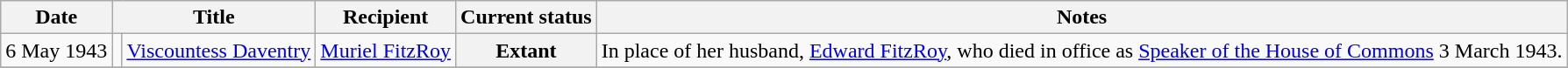<table class="wikitable">
<tr>
<th>Date</th>
<th colspan=2>Title</th>
<th>Recipient</th>
<th>Current status</th>
<th>Notes</th>
</tr>
<tr>
<td>6 May 1943</td>
<td></td>
<td><a href='#'>Viscountess Daventry</a></td>
<td><a href='#'>Muriel FitzRoy</a></td>
<th>Extant</th>
<td>In place of her husband, <a href='#'>Edward FitzRoy</a>, who died in office as <a href='#'>Speaker of the House of Commons</a> 3 March 1943.</td>
</tr>
<tr>
</tr>
</table>
